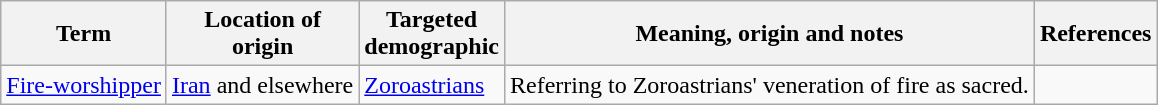<table class="wikitable">
<tr>
<th>Term</th>
<th>Location of<br>origin</th>
<th>Targeted<br>demographic</th>
<th>Meaning, origin and notes</th>
<th>References</th>
</tr>
<tr>
<td><a href='#'>Fire-worshipper</a></td>
<td><a href='#'>Iran</a> and elsewhere</td>
<td><a href='#'>Zoroastrians</a></td>
<td>Referring to Zoroastrians' veneration of fire as sacred.</td>
<td></td>
</tr>
</table>
